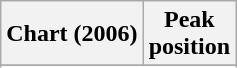<table class="wikitable sortable">
<tr>
<th>Chart (2006)</th>
<th>Peak<br>position</th>
</tr>
<tr>
</tr>
<tr>
</tr>
</table>
